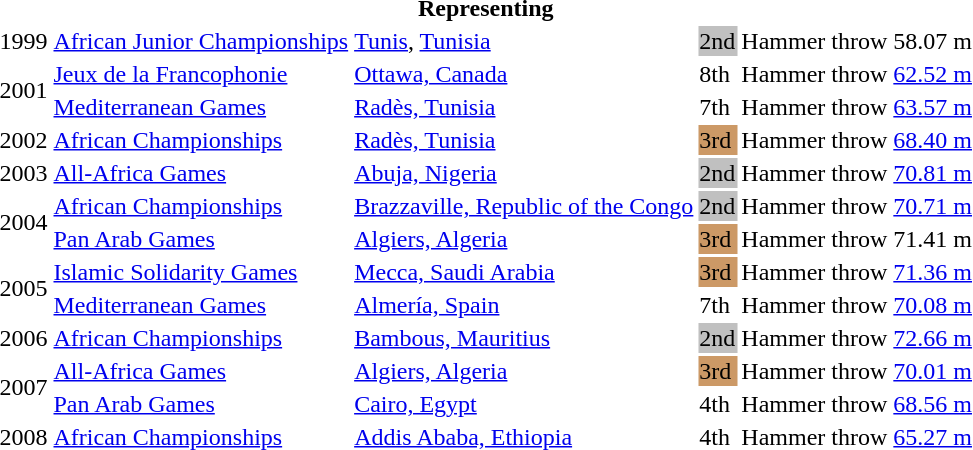<table>
<tr>
<th colspan="6">Representing </th>
</tr>
<tr>
<td>1999</td>
<td><a href='#'>African Junior Championships</a></td>
<td><a href='#'>Tunis</a>, <a href='#'>Tunisia</a></td>
<td bgcolor=silver>2nd</td>
<td>Hammer throw</td>
<td>58.07 m</td>
</tr>
<tr>
<td rowspan=2>2001</td>
<td><a href='#'>Jeux de la Francophonie</a></td>
<td><a href='#'>Ottawa, Canada</a></td>
<td>8th</td>
<td>Hammer throw</td>
<td><a href='#'>62.52 m</a></td>
</tr>
<tr>
<td><a href='#'>Mediterranean Games</a></td>
<td><a href='#'>Radès, Tunisia</a></td>
<td>7th</td>
<td>Hammer throw</td>
<td><a href='#'>63.57 m</a></td>
</tr>
<tr>
<td>2002</td>
<td><a href='#'>African Championships</a></td>
<td><a href='#'>Radès, Tunisia</a></td>
<td bgcolor=cc9966>3rd</td>
<td>Hammer throw</td>
<td><a href='#'>68.40 m</a></td>
</tr>
<tr>
<td>2003</td>
<td><a href='#'>All-Africa Games</a></td>
<td><a href='#'>Abuja, Nigeria</a></td>
<td bgcolor=silver>2nd</td>
<td>Hammer throw</td>
<td><a href='#'>70.81 m</a></td>
</tr>
<tr>
<td rowspan=2>2004</td>
<td><a href='#'>African Championships</a></td>
<td><a href='#'>Brazzaville, Republic of the Congo</a></td>
<td bgcolor=silver>2nd</td>
<td>Hammer throw</td>
<td><a href='#'>70.71 m</a></td>
</tr>
<tr>
<td><a href='#'>Pan Arab Games</a></td>
<td><a href='#'>Algiers, Algeria</a></td>
<td bgcolor=cc9966>3rd</td>
<td>Hammer throw</td>
<td>71.41 m</td>
</tr>
<tr>
<td rowspan=2>2005</td>
<td><a href='#'>Islamic Solidarity Games</a></td>
<td><a href='#'>Mecca, Saudi Arabia</a></td>
<td bgcolor=cc9966>3rd</td>
<td>Hammer throw</td>
<td><a href='#'>71.36 m</a></td>
</tr>
<tr>
<td><a href='#'>Mediterranean Games</a></td>
<td><a href='#'>Almería, Spain</a></td>
<td>7th</td>
<td>Hammer throw</td>
<td><a href='#'>70.08 m</a></td>
</tr>
<tr>
<td>2006</td>
<td><a href='#'>African Championships</a></td>
<td><a href='#'>Bambous, Mauritius</a></td>
<td bgcolor=silver>2nd</td>
<td>Hammer throw</td>
<td><a href='#'>72.66 m</a></td>
</tr>
<tr>
<td rowspan=2>2007</td>
<td><a href='#'>All-Africa Games</a></td>
<td><a href='#'>Algiers, Algeria</a></td>
<td bgcolor=cc9966>3rd</td>
<td>Hammer throw</td>
<td><a href='#'>70.01 m</a></td>
</tr>
<tr>
<td><a href='#'>Pan Arab Games</a></td>
<td><a href='#'>Cairo, Egypt</a></td>
<td>4th</td>
<td>Hammer throw</td>
<td><a href='#'>68.56 m</a></td>
</tr>
<tr>
<td>2008</td>
<td><a href='#'>African Championships</a></td>
<td><a href='#'>Addis Ababa, Ethiopia</a></td>
<td>4th</td>
<td>Hammer throw</td>
<td><a href='#'>65.27 m</a></td>
</tr>
</table>
